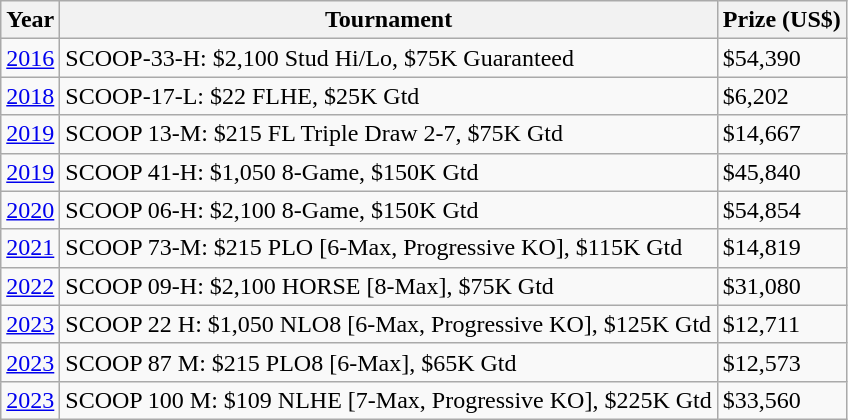<table class = "wikitable">
<tr>
<th>Year</th>
<th>Tournament</th>
<th>Prize (US$)</th>
</tr>
<tr>
<td><a href='#'>2016</a></td>
<td>SCOOP-33-H: $2,100 Stud Hi/Lo, $75K Guaranteed</td>
<td>$54,390</td>
</tr>
<tr>
<td><a href='#'>2018</a></td>
<td>SCOOP-17-L: $22 FLHE, $25K Gtd</td>
<td>$6,202</td>
</tr>
<tr>
<td><a href='#'>2019</a></td>
<td>SCOOP 13-M: $215 FL Triple Draw 2-7, $75K Gtd</td>
<td>$14,667</td>
</tr>
<tr>
<td><a href='#'>2019</a></td>
<td>SCOOP 41-H: $1,050 8-Game, $150K Gtd</td>
<td>$45,840</td>
</tr>
<tr>
<td><a href='#'>2020</a></td>
<td>SCOOP 06-H: $2,100 8-Game, $150K Gtd</td>
<td>$54,854</td>
</tr>
<tr>
<td><a href='#'>2021</a></td>
<td>SCOOP 73-M: $215 PLO [6-Max, Progressive KO], $115K Gtd</td>
<td>$14,819</td>
</tr>
<tr>
<td><a href='#'>2022</a></td>
<td>SCOOP 09-H: $2,100 HORSE [8-Max], $75K Gtd</td>
<td>$31,080</td>
</tr>
<tr>
<td><a href='#'>2023</a></td>
<td>SCOOP 22 H: $1,050 NLO8 [6-Max, Progressive KO], $125K Gtd</td>
<td>$12,711</td>
</tr>
<tr>
<td><a href='#'>2023</a></td>
<td>SCOOP 87 M: $215 PLO8 [6-Max], $65K Gtd</td>
<td>$12,573</td>
</tr>
<tr>
<td><a href='#'>2023</a></td>
<td>SCOOP 100 M: $109 NLHE [7-Max, Progressive KO], $225K Gtd</td>
<td>$33,560</td>
</tr>
</table>
